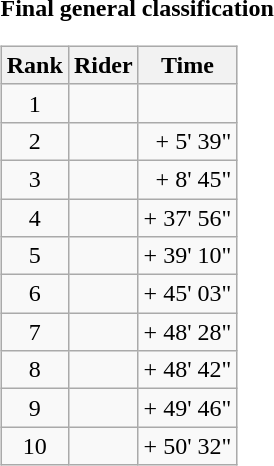<table>
<tr>
<td><strong>Final general classification</strong><br><table class="wikitable">
<tr>
<th scope="col">Rank</th>
<th scope="col">Rider</th>
<th scope="col">Time</th>
</tr>
<tr>
<td style="text-align:center;">1</td>
<td></td>
<td style="text-align:right;"></td>
</tr>
<tr>
<td style="text-align:center;">2</td>
<td></td>
<td style="text-align:right;">+ 5' 39"</td>
</tr>
<tr>
<td style="text-align:center;">3</td>
<td></td>
<td style="text-align:right;">+ 8' 45"</td>
</tr>
<tr>
<td style="text-align:center;">4</td>
<td></td>
<td style="text-align:right;">+ 37' 56"</td>
</tr>
<tr>
<td style="text-align:center;">5</td>
<td></td>
<td style="text-align:right;">+ 39' 10"</td>
</tr>
<tr>
<td style="text-align:center;">6</td>
<td></td>
<td style="text-align:right;">+ 45' 03"</td>
</tr>
<tr>
<td style="text-align:center;">7</td>
<td></td>
<td style="text-align:right;">+ 48' 28"</td>
</tr>
<tr>
<td style="text-align:center;">8</td>
<td></td>
<td style="text-align:right;">+ 48' 42"</td>
</tr>
<tr>
<td style="text-align:center;">9</td>
<td></td>
<td style="text-align:right;">+ 49' 46"</td>
</tr>
<tr>
<td style="text-align:center;">10</td>
<td></td>
<td style="text-align:right;">+ 50' 32"</td>
</tr>
</table>
</td>
</tr>
</table>
